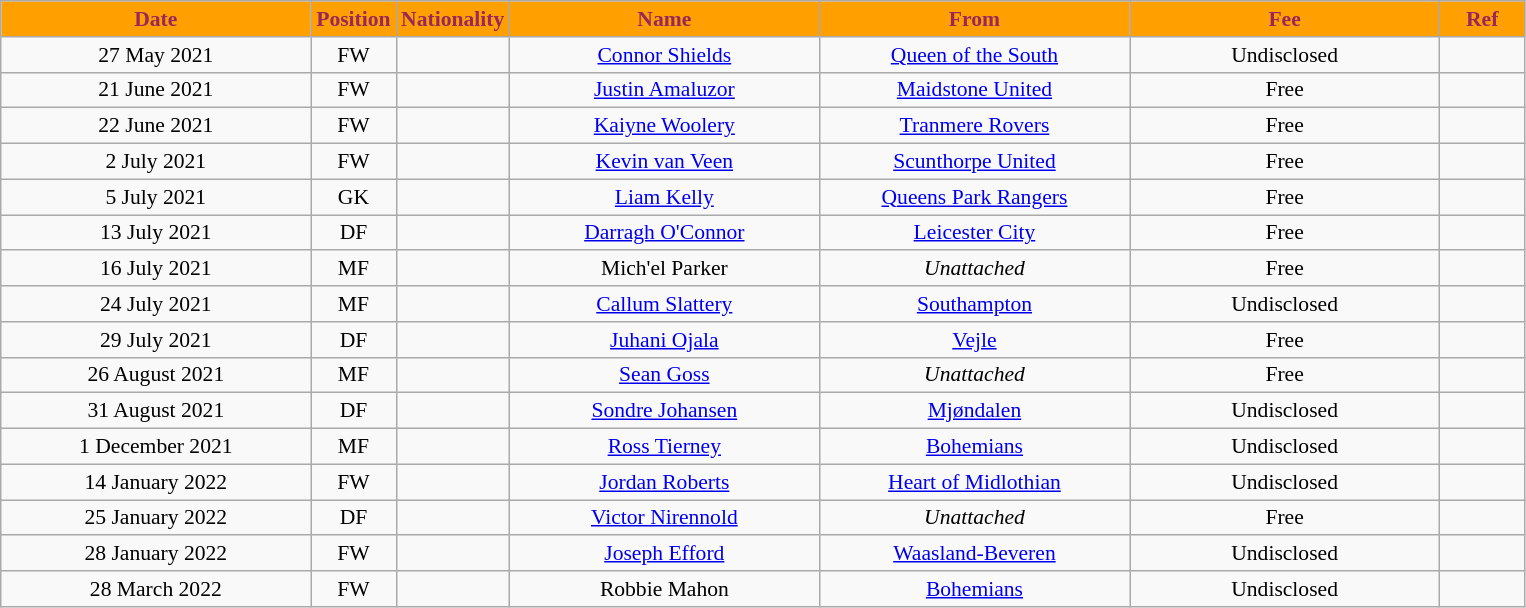<table class="wikitable"  style="text-align:center; font-size:90%; ">
<tr>
<th style="background:#ffa000; color:#98285c; width:200px;">Date</th>
<th style="background:#ffa000; color:#98285c; width:50px;">Position</th>
<th style="background:#ffa000; color:#98285c; width:50px;">Nationality</th>
<th style="background:#ffa000; color:#98285c; width:200px;">Name</th>
<th style="background:#ffa000; color:#98285c; width:200px;">From</th>
<th style="background:#ffa000; color:#98285c; width:200px;">Fee</th>
<th style="background:#ffa000; color:#98285c; width:50px;">Ref</th>
</tr>
<tr>
<td>27 May 2021</td>
<td>FW</td>
<td></td>
<td><a href='#'>Connor Shields</a></td>
<td><a href='#'>Queen of the South</a></td>
<td>Undisclosed</td>
<td></td>
</tr>
<tr>
<td>21 June 2021</td>
<td>FW</td>
<td></td>
<td><a href='#'>Justin Amaluzor</a></td>
<td><a href='#'>Maidstone United</a></td>
<td>Free</td>
<td></td>
</tr>
<tr>
<td>22 June 2021</td>
<td>FW</td>
<td></td>
<td><a href='#'>Kaiyne Woolery</a></td>
<td><a href='#'>Tranmere Rovers</a></td>
<td>Free</td>
<td></td>
</tr>
<tr>
<td>2 July 2021</td>
<td>FW</td>
<td></td>
<td><a href='#'>Kevin van Veen</a></td>
<td><a href='#'>Scunthorpe United</a></td>
<td>Free</td>
<td></td>
</tr>
<tr>
<td>5 July 2021</td>
<td>GK</td>
<td></td>
<td><a href='#'>Liam Kelly</a></td>
<td><a href='#'>Queens Park Rangers</a></td>
<td>Free</td>
<td></td>
</tr>
<tr>
<td>13 July 2021</td>
<td>DF</td>
<td></td>
<td><a href='#'>Darragh O'Connor</a></td>
<td><a href='#'>Leicester City</a></td>
<td>Free</td>
<td></td>
</tr>
<tr>
<td>16 July 2021</td>
<td>MF</td>
<td></td>
<td>Mich'el Parker</td>
<td><em>Unattached</em></td>
<td>Free</td>
<td></td>
</tr>
<tr>
<td>24 July 2021</td>
<td>MF</td>
<td></td>
<td><a href='#'>Callum Slattery</a></td>
<td><a href='#'>Southampton</a></td>
<td>Undisclosed</td>
<td></td>
</tr>
<tr>
<td>29 July 2021</td>
<td>DF</td>
<td></td>
<td><a href='#'>Juhani Ojala</a></td>
<td><a href='#'>Vejle</a></td>
<td>Free</td>
<td></td>
</tr>
<tr>
<td>26 August 2021</td>
<td>MF</td>
<td></td>
<td><a href='#'>Sean Goss</a></td>
<td><em>Unattached</em></td>
<td>Free</td>
<td></td>
</tr>
<tr>
<td>31 August 2021</td>
<td>DF</td>
<td></td>
<td><a href='#'>Sondre Johansen</a></td>
<td><a href='#'>Mjøndalen</a></td>
<td>Undisclosed</td>
<td></td>
</tr>
<tr>
<td>1 December 2021</td>
<td>MF</td>
<td></td>
<td><a href='#'>Ross Tierney</a></td>
<td><a href='#'>Bohemians</a></td>
<td>Undisclosed</td>
<td></td>
</tr>
<tr>
<td>14 January 2022</td>
<td>FW</td>
<td></td>
<td><a href='#'>Jordan Roberts</a></td>
<td><a href='#'>Heart of Midlothian</a></td>
<td>Undisclosed</td>
<td></td>
</tr>
<tr>
<td>25 January 2022</td>
<td>DF</td>
<td></td>
<td><a href='#'>Victor Nirennold</a></td>
<td><em>Unattached</em></td>
<td>Free</td>
<td></td>
</tr>
<tr>
<td>28 January 2022</td>
<td>FW</td>
<td></td>
<td><a href='#'>Joseph Efford</a></td>
<td><a href='#'>Waasland-Beveren</a></td>
<td>Undisclosed</td>
<td></td>
</tr>
<tr>
<td>28 March 2022</td>
<td>FW</td>
<td></td>
<td>Robbie Mahon</td>
<td><a href='#'>Bohemians</a></td>
<td>Undisclosed</td>
<td></td>
</tr>
</table>
